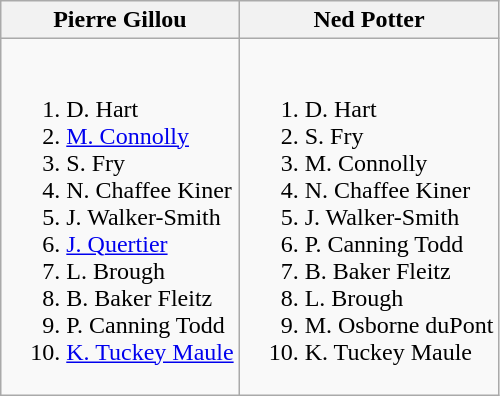<table class="wikitable">
<tr>
<th>Pierre Gillou</th>
<th>Ned Potter</th>
</tr>
<tr style="vertical-align: top;">
<td style="white-space: nowrap;"><br><ol><li> D. Hart</li><li> <a href='#'>M. Connolly</a></li><li> S. Fry</li><li> N. Chaffee Kiner</li><li> J. Walker-Smith</li><li> <a href='#'>J. Quertier</a></li><li> L. Brough</li><li> B. Baker Fleitz</li><li> P. Canning Todd</li><li> <a href='#'>K. Tuckey Maule</a></li></ol></td>
<td style="white-space: nowrap;"><br><ol><li> D. Hart</li><li> S. Fry</li><li> M. Connolly</li><li> N. Chaffee Kiner</li><li> J. Walker-Smith</li><li> P. Canning Todd</li><li> B. Baker Fleitz</li><li> L. Brough</li><li> M. Osborne duPont</li><li> K. Tuckey Maule</li></ol></td>
</tr>
</table>
